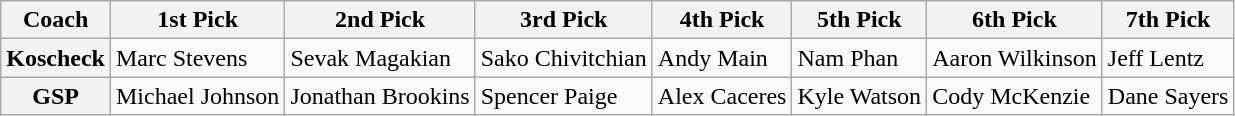<table class="wikitable">
<tr>
<th>Coach</th>
<th>1st Pick</th>
<th>2nd Pick</th>
<th>3rd Pick</th>
<th>4th Pick</th>
<th>5th Pick</th>
<th>6th Pick</th>
<th>7th Pick</th>
</tr>
<tr>
<th>Koscheck</th>
<td>Marc Stevens</td>
<td>Sevak Magakian</td>
<td>Sako Chivitchian</td>
<td>Andy Main</td>
<td>Nam Phan</td>
<td>Aaron Wilkinson</td>
<td>Jeff Lentz</td>
</tr>
<tr>
<th>GSP</th>
<td>Michael Johnson</td>
<td>Jonathan Brookins</td>
<td>Spencer Paige</td>
<td>Alex Caceres</td>
<td>Kyle Watson</td>
<td>Cody McKenzie</td>
<td>Dane Sayers</td>
</tr>
</table>
